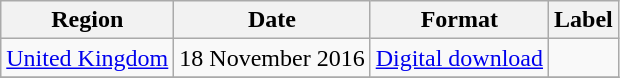<table class=wikitable>
<tr>
<th>Region</th>
<th>Date</th>
<th>Format</th>
<th>Label</th>
</tr>
<tr>
<td><a href='#'>United Kingdom</a></td>
<td>18 November 2016</td>
<td><a href='#'>Digital download</a></td>
<td></td>
</tr>
<tr>
</tr>
</table>
